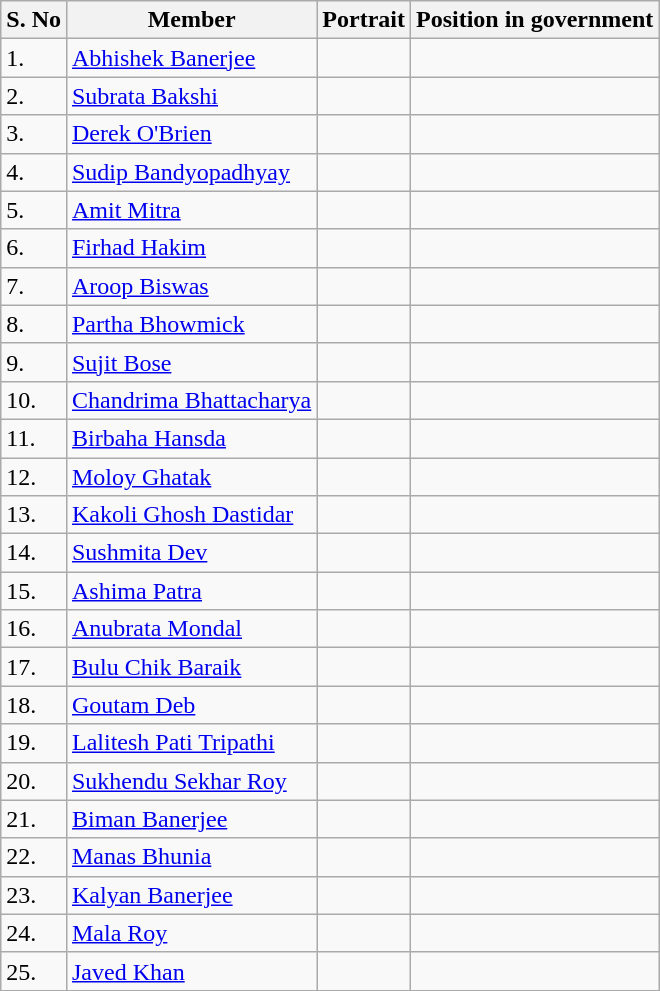<table class="sortable wikitable">
<tr>
<th>S. No</th>
<th>Member</th>
<th>Portrait</th>
<th>Position in government</th>
</tr>
<tr>
<td>1.</td>
<td><a href='#'>Abhishek Banerjee</a></td>
<td></td>
<td></td>
</tr>
<tr>
<td>2.</td>
<td><a href='#'>Subrata Bakshi</a></td>
<td></td>
<td></td>
</tr>
<tr>
<td>3.</td>
<td><a href='#'>Derek O'Brien</a></td>
<td></td>
<td></td>
</tr>
<tr>
<td>4.</td>
<td><a href='#'>Sudip Bandyopadhyay</a></td>
<td></td>
<td></td>
</tr>
<tr>
<td>5.</td>
<td><a href='#'>Amit Mitra</a></td>
<td></td>
<td></td>
</tr>
<tr>
<td>6.</td>
<td><a href='#'>Firhad Hakim</a></td>
<td></td>
<td></td>
</tr>
<tr>
<td>7.</td>
<td><a href='#'>Aroop Biswas</a></td>
<td></td>
<td></td>
</tr>
<tr>
<td>8.</td>
<td><a href='#'>Partha Bhowmick</a></td>
<td></td>
<td></td>
</tr>
<tr>
<td>9.</td>
<td><a href='#'>Sujit Bose</a></td>
<td></td>
<td></td>
</tr>
<tr>
<td>10.</td>
<td><a href='#'>Chandrima Bhattacharya</a></td>
<td></td>
<td></td>
</tr>
<tr>
<td>11.</td>
<td><a href='#'>Birbaha Hansda</a></td>
<td></td>
<td></td>
</tr>
<tr>
<td>12.</td>
<td><a href='#'>Moloy Ghatak</a></td>
<td></td>
<td></td>
</tr>
<tr>
<td>13.</td>
<td><a href='#'>Kakoli Ghosh Dastidar</a></td>
<td></td>
<td></td>
</tr>
<tr>
<td>14.</td>
<td><a href='#'>Sushmita Dev</a></td>
<td></td>
<td></td>
</tr>
<tr>
<td>15.</td>
<td><a href='#'>Ashima Patra</a></td>
<td></td>
<td></td>
</tr>
<tr>
<td>16.</td>
<td><a href='#'>Anubrata Mondal</a></td>
<td></td>
<td></td>
</tr>
<tr>
<td>17.</td>
<td><a href='#'>Bulu Chik Baraik</a></td>
<td></td>
<td></td>
</tr>
<tr>
<td>18.</td>
<td><a href='#'>Goutam Deb</a></td>
<td></td>
<td></td>
</tr>
<tr>
<td>19.</td>
<td><a href='#'>Lalitesh Pati Tripathi</a></td>
<td></td>
<td></td>
</tr>
<tr>
<td>20.</td>
<td><a href='#'>Sukhendu Sekhar Roy</a></td>
<td></td>
<td></td>
</tr>
<tr>
<td>21.</td>
<td><a href='#'>Biman Banerjee</a></td>
<td></td>
<td></td>
</tr>
<tr>
<td>22.</td>
<td><a href='#'>Manas Bhunia</a></td>
<td></td>
<td></td>
</tr>
<tr>
<td>23.</td>
<td><a href='#'>Kalyan Banerjee</a></td>
<td></td>
<td></td>
</tr>
<tr>
<td>24.</td>
<td><a href='#'>Mala Roy</a></td>
<td></td>
<td></td>
</tr>
<tr>
<td>25.</td>
<td><a href='#'>Javed Khan</a></td>
<td></td>
<td></td>
</tr>
<tr>
</tr>
</table>
